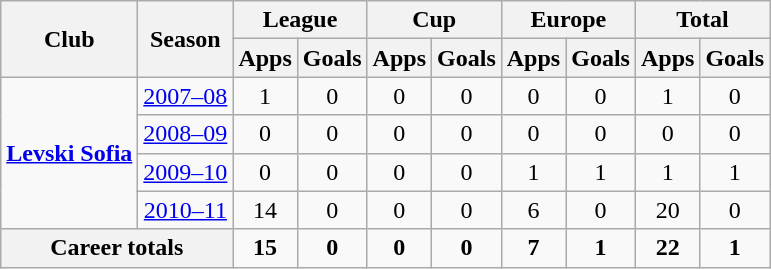<table class="wikitable" style="text-align: center;">
<tr>
<th rowspan="2">Club</th>
<th rowspan="2">Season</th>
<th colspan="2">League</th>
<th colspan="2">Cup</th>
<th colspan="2">Europe</th>
<th colspan="2">Total</th>
</tr>
<tr>
<th>Apps</th>
<th>Goals</th>
<th>Apps</th>
<th>Goals</th>
<th>Apps</th>
<th>Goals</th>
<th>Apps</th>
<th>Goals</th>
</tr>
<tr>
<td rowspan="4" valign="center"><strong><a href='#'>Levski Sofia</a></strong></td>
<td><a href='#'>2007–08</a></td>
<td>1</td>
<td>0</td>
<td>0</td>
<td>0</td>
<td>0</td>
<td>0</td>
<td>1</td>
<td>0</td>
</tr>
<tr>
<td><a href='#'>2008–09</a></td>
<td>0</td>
<td>0</td>
<td>0</td>
<td>0</td>
<td>0</td>
<td>0</td>
<td>0</td>
<td>0</td>
</tr>
<tr>
<td><a href='#'>2009–10</a></td>
<td>0</td>
<td>0</td>
<td>0</td>
<td>0</td>
<td>1</td>
<td>1</td>
<td>1</td>
<td>1</td>
</tr>
<tr>
<td><a href='#'>2010–11</a></td>
<td>14</td>
<td>0</td>
<td>0</td>
<td>0</td>
<td>6</td>
<td>0</td>
<td>20</td>
<td>0</td>
</tr>
<tr>
<th colspan="2"><strong>Career totals</strong></th>
<td><strong>15</strong></td>
<td><strong>0</strong></td>
<td><strong>0</strong></td>
<td><strong>0</strong></td>
<td><strong>7</strong></td>
<td><strong>1</strong></td>
<td><strong>22</strong></td>
<td><strong>1</strong></td>
</tr>
</table>
